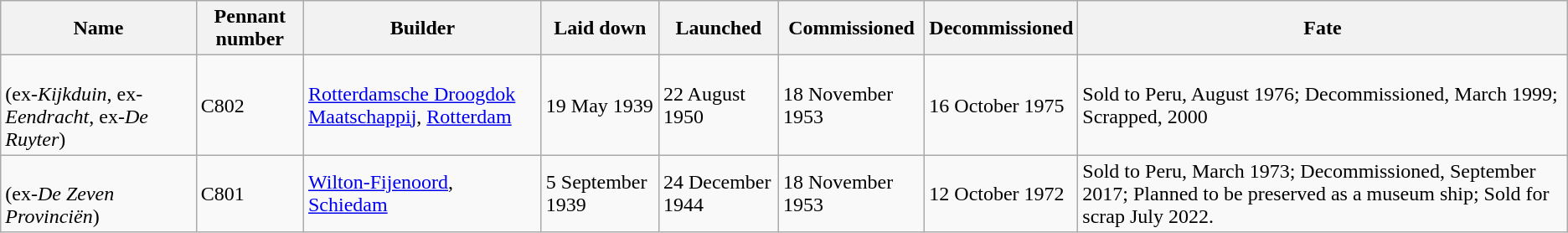<table class="wikitable">
<tr>
<th>Name</th>
<th>Pennant number</th>
<th>Builder</th>
<th>Laid down</th>
<th>Launched</th>
<th>Commissioned</th>
<th>Decommissioned</th>
<th>Fate</th>
</tr>
<tr>
<td><em></em><br>(ex-<em>Kijkduin</em>, ex-<em>Eendracht</em>, ex-<em>De Ruyter</em>)</td>
<td>C802</td>
<td><a href='#'>Rotterdamsche Droogdok Maatschappij</a>, <a href='#'>Rotterdam</a></td>
<td>19 May 1939</td>
<td>22 August 1950</td>
<td>18 November 1953</td>
<td>16 October 1975</td>
<td>Sold to Peru, August 1976; Decommissioned, March 1999; Scrapped, 2000</td>
</tr>
<tr>
<td><em></em><br>(ex-<em>De Zeven Provinciën</em>)</td>
<td>C801</td>
<td><a href='#'>Wilton-Fijenoord</a>, <a href='#'>Schiedam</a></td>
<td>5 September 1939</td>
<td>24 December 1944</td>
<td>18 November 1953</td>
<td>12 October 1972</td>
<td>Sold to Peru, March 1973; Decommissioned, September 2017; Planned to be preserved as a museum ship; Sold for scrap July 2022.</td>
</tr>
</table>
